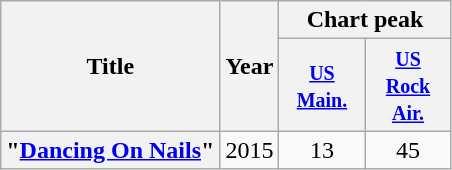<table class="wikitable plainrowheaders">
<tr>
<th rowspan="2">Title</th>
<th rowspan="2">Year</th>
<th colspan="2">Chart peak</th>
</tr>
<tr>
<th style="width:50px;"><small><a href='#'>US<br>Main.</a></small></th>
<th style="width:50px;"><small><a href='#'>US<br>Rock<br>Air.</a></small></th>
</tr>
<tr>
<th scope="row">"<a href='#'>Dancing On Nails</a>"</th>
<td>2015</td>
<td style="text-align:center;">13</td>
<td style="text-align:center;">45</td>
</tr>
</table>
